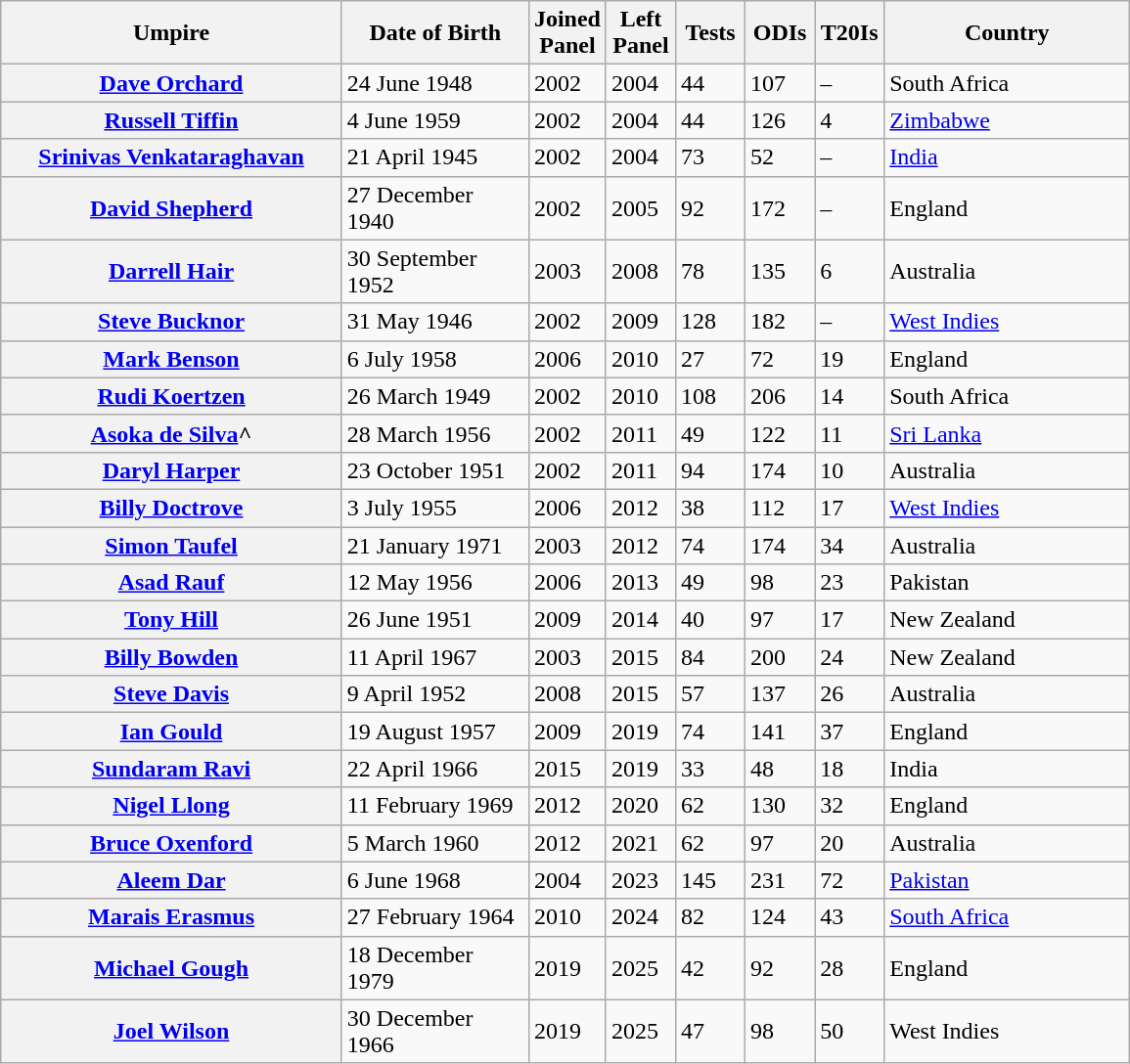<table class="wikitable plainrowheaders sortable">
<tr>
<th scope="col" style="width:225px">Umpire</th>
<th scope="col" style="width:120px">Date of Birth</th>
<th scope="col" style="width:40px">Joined Panel</th>
<th scope="col" style="width:40px">Left Panel</th>
<th scope="col" style="width:40px">Tests</th>
<th scope="col" style="width:40px">ODIs</th>
<th scope="col" style="width:40px">T20Is</th>
<th scope="col" style="width:160px">Country</th>
</tr>
<tr>
<th scope="row"><a href='#'>Dave Orchard</a> </th>
<td>24 June 1948</td>
<td>2002</td>
<td>2004</td>
<td>44</td>
<td>107</td>
<td>–</td>
<td> South Africa</td>
</tr>
<tr>
<th scope="row"><a href='#'>Russell Tiffin</a> </th>
<td>4 June 1959</td>
<td>2002</td>
<td>2004</td>
<td>44</td>
<td>126</td>
<td>4</td>
<td> <a href='#'>Zimbabwe</a></td>
</tr>
<tr>
<th scope="row"><a href='#'>Srinivas Venkataraghavan</a> </th>
<td>21 April 1945</td>
<td>2002</td>
<td>2004</td>
<td>73</td>
<td>52</td>
<td>–</td>
<td> <a href='#'>India</a></td>
</tr>
<tr>
<th scope="row"><a href='#'>David Shepherd</a> </th>
<td>27 December 1940</td>
<td>2002</td>
<td>2005</td>
<td>92</td>
<td>172</td>
<td>–</td>
<td> England</td>
</tr>
<tr>
<th scope="row"><a href='#'>Darrell Hair</a></th>
<td>30 September 1952</td>
<td>2003</td>
<td>2008</td>
<td>78</td>
<td>135</td>
<td>6</td>
<td> Australia</td>
</tr>
<tr>
<th scope="row"><a href='#'>Steve Bucknor</a> </th>
<td>31 May 1946</td>
<td>2002</td>
<td>2009</td>
<td>128</td>
<td>182</td>
<td>–</td>
<td> <a href='#'>West Indies</a></td>
</tr>
<tr>
<th scope="row"><a href='#'>Mark Benson</a></th>
<td>6 July 1958</td>
<td>2006</td>
<td>2010</td>
<td>27</td>
<td>72</td>
<td>19</td>
<td> England</td>
</tr>
<tr>
<th scope="row"><a href='#'>Rudi Koertzen</a> </th>
<td>26 March 1949</td>
<td>2002</td>
<td>2010</td>
<td>108</td>
<td>206</td>
<td>14</td>
<td> South Africa</td>
</tr>
<tr>
<th scope="row"><a href='#'>Asoka de Silva</a>^ </th>
<td>28 March 1956</td>
<td>2002</td>
<td>2011</td>
<td>49</td>
<td>122</td>
<td>11</td>
<td> <a href='#'>Sri Lanka</a></td>
</tr>
<tr>
<th scope="row"><a href='#'>Daryl Harper</a> </th>
<td>23 October 1951</td>
<td>2002</td>
<td>2011</td>
<td>94</td>
<td>174</td>
<td>10</td>
<td> Australia</td>
</tr>
<tr>
<th scope="row"><a href='#'>Billy Doctrove</a></th>
<td>3 July 1955</td>
<td>2006</td>
<td>2012</td>
<td>38</td>
<td>112</td>
<td>17</td>
<td> <a href='#'>West Indies</a></td>
</tr>
<tr>
<th scope="row"><a href='#'>Simon Taufel</a></th>
<td>21 January 1971</td>
<td>2003</td>
<td>2012</td>
<td>74</td>
<td>174</td>
<td>34</td>
<td> Australia</td>
</tr>
<tr>
<th scope="row"><a href='#'>Asad Rauf</a></th>
<td>12 May 1956</td>
<td>2006</td>
<td>2013</td>
<td>49</td>
<td>98</td>
<td>23</td>
<td> Pakistan</td>
</tr>
<tr>
<th scope="row"><a href='#'>Tony Hill</a></th>
<td>26 June 1951</td>
<td>2009</td>
<td>2014</td>
<td>40</td>
<td>97</td>
<td>17</td>
<td> New Zealand</td>
</tr>
<tr>
<th scope=row><a href='#'>Billy Bowden</a></th>
<td>11 April 1967</td>
<td>2003</td>
<td>2015</td>
<td>84</td>
<td>200</td>
<td>24</td>
<td> New Zealand</td>
</tr>
<tr>
<th scope=row><a href='#'>Steve Davis</a></th>
<td>9 April 1952</td>
<td>2008</td>
<td>2015</td>
<td>57</td>
<td>137</td>
<td>26</td>
<td> Australia</td>
</tr>
<tr>
<th scope="row"><a href='#'>Ian Gould</a></th>
<td>19 August 1957</td>
<td>2009</td>
<td>2019</td>
<td>74</td>
<td>141</td>
<td>37</td>
<td> England</td>
</tr>
<tr>
<th scope="row"><a href='#'>Sundaram Ravi</a></th>
<td>22 April 1966</td>
<td>2015</td>
<td>2019</td>
<td>33</td>
<td>48</td>
<td>18</td>
<td> India</td>
</tr>
<tr>
<th scope="row"><a href='#'>Nigel Llong</a></th>
<td>11 February 1969</td>
<td>2012</td>
<td>2020</td>
<td>62</td>
<td>130</td>
<td>32</td>
<td> England</td>
</tr>
<tr>
<th scope="row"><a href='#'>Bruce Oxenford</a></th>
<td>5 March 1960</td>
<td>2012</td>
<td>2021</td>
<td>62</td>
<td>97</td>
<td>20</td>
<td> Australia</td>
</tr>
<tr>
<th scope="row"><a href='#'>Aleem Dar</a></th>
<td>6 June 1968</td>
<td>2004</td>
<td>2023</td>
<td>145</td>
<td>231</td>
<td>72</td>
<td> <a href='#'>Pakistan</a></td>
</tr>
<tr>
<th scope="row"><a href='#'>Marais Erasmus</a></th>
<td>27 February 1964</td>
<td>2010</td>
<td>2024</td>
<td>82</td>
<td>124</td>
<td>43</td>
<td> <a href='#'>South Africa</a></td>
</tr>
<tr>
<th scope="row"><a href='#'>Michael Gough</a></th>
<td>18 December 1979</td>
<td>2019</td>
<td>2025</td>
<td>42</td>
<td>92</td>
<td>28</td>
<td> England</td>
</tr>
<tr>
<th scope="row"><a href='#'>Joel Wilson</a></th>
<td>30 December 1966</td>
<td>2019</td>
<td>2025</td>
<td>47</td>
<td>98</td>
<td>50</td>
<td> West Indies</td>
</tr>
</table>
